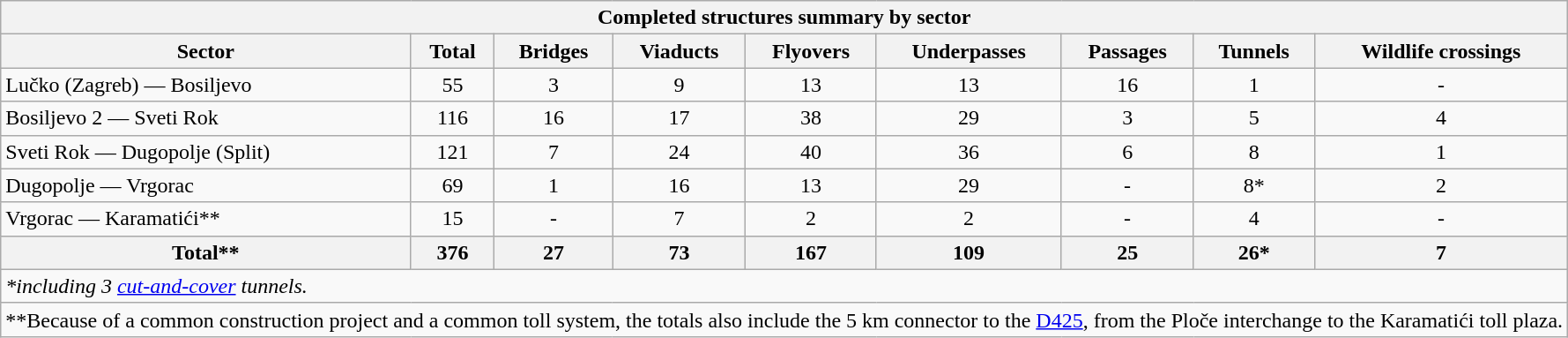<table class="wikitable">
<tr>
<th colspan="9">Completed structures summary by sector</th>
</tr>
<tr>
<th>Sector</th>
<th>Total</th>
<th>Bridges</th>
<th>Viaducts</th>
<th>Flyovers</th>
<th>Underpasses</th>
<th>Passages</th>
<th>Tunnels</th>
<th>Wildlife crossings</th>
</tr>
<tr>
<td>Lučko (Zagreb) — Bosiljevo</td>
<td style="text-align:center;">55</td>
<td style="text-align:center;">3</td>
<td style="text-align:center;">9</td>
<td style="text-align:center;">13</td>
<td style="text-align:center;">13</td>
<td style="text-align:center;">16</td>
<td style="text-align:center;">1</td>
<td style="text-align:center;">-</td>
</tr>
<tr>
<td>Bosiljevo 2 — Sveti Rok</td>
<td style="text-align:center;">116</td>
<td style="text-align:center;">16</td>
<td style="text-align:center;">17</td>
<td style="text-align:center;">38</td>
<td style="text-align:center;">29</td>
<td style="text-align:center;">3</td>
<td style="text-align:center;">5</td>
<td style="text-align:center;">4</td>
</tr>
<tr>
<td>Sveti Rok — Dugopolje (Split)</td>
<td style="text-align:center;">121</td>
<td style="text-align:center;">7</td>
<td style="text-align:center;">24</td>
<td style="text-align:center;">40</td>
<td style="text-align:center;">36</td>
<td style="text-align:center;">6</td>
<td style="text-align:center;">8</td>
<td style="text-align:center;">1</td>
</tr>
<tr>
<td>Dugopolje — Vrgorac</td>
<td style="text-align:center;">69</td>
<td style="text-align:center;">1</td>
<td style="text-align:center;">16</td>
<td style="text-align:center;">13</td>
<td style="text-align:center;">29</td>
<td style="text-align:center;">-</td>
<td style="text-align:center;">8*</td>
<td style="text-align:center;">2</td>
</tr>
<tr>
<td>Vrgorac — Karamatići**</td>
<td style="text-align:center;">15</td>
<td style="text-align:center;">-</td>
<td style="text-align:center;">7</td>
<td style="text-align:center;">2</td>
<td style="text-align:center;">2</td>
<td style="text-align:center;">-</td>
<td style="text-align:center;">4</td>
<td style="text-align:center;">-</td>
</tr>
<tr>
<th>Total**</th>
<th>376</th>
<th>27</th>
<th>73</th>
<th>167</th>
<th>109</th>
<th>25</th>
<th>26*</th>
<th>7</th>
</tr>
<tr>
<td colspan="9"><em>*including 3 <a href='#'>cut-and-cover</a> tunnels.</em></td>
</tr>
<tr>
<td colspan="9">**Because of a common construction project and a common toll system, the totals also include the 5 km connector to the <a href='#'>D425</a>, from the Ploče interchange to the Karamatići toll plaza.</td>
</tr>
</table>
